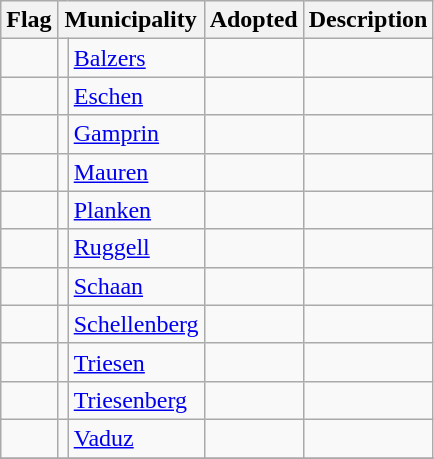<table class="wikitable sortable">
<tr>
<th class="unsortable">Flag</th>
<th colspan="2">Municipality</th>
<th>Adopted</th>
<th class="unsortable">Description</th>
</tr>
<tr>
<td></td>
<td></td>
<td><a href='#'>Balzers</a></td>
<td></td>
<td></td>
</tr>
<tr>
<td></td>
<td></td>
<td><a href='#'>Eschen</a></td>
<td></td>
<td></td>
</tr>
<tr>
<td></td>
<td></td>
<td><a href='#'>Gamprin</a></td>
<td></td>
<td></td>
</tr>
<tr>
<td></td>
<td></td>
<td><a href='#'>Mauren</a></td>
<td></td>
<td></td>
</tr>
<tr>
<td></td>
<td></td>
<td><a href='#'>Planken</a></td>
<td></td>
<td></td>
</tr>
<tr>
<td></td>
<td></td>
<td><a href='#'>Ruggell</a></td>
<td></td>
<td></td>
</tr>
<tr>
<td></td>
<td></td>
<td><a href='#'>Schaan</a></td>
<td></td>
<td></td>
</tr>
<tr>
<td></td>
<td></td>
<td><a href='#'>Schellenberg</a></td>
<td></td>
<td></td>
</tr>
<tr>
<td></td>
<td></td>
<td><a href='#'>Triesen</a></td>
<td></td>
<td></td>
</tr>
<tr>
<td></td>
<td></td>
<td><a href='#'>Triesenberg</a></td>
<td></td>
<td></td>
</tr>
<tr>
<td></td>
<td></td>
<td><a href='#'>Vaduz</a></td>
<td></td>
<td></td>
</tr>
<tr>
</tr>
</table>
